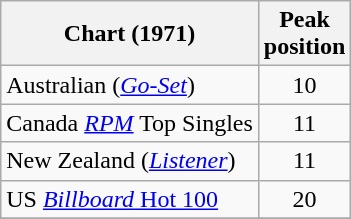<table class="wikitable">
<tr>
<th>Chart (1971)</th>
<th>Peak<br>position</th>
</tr>
<tr>
<td>Australian (<em><a href='#'>Go-Set</a></em>)</td>
<td style="text-align:center;">10</td>
</tr>
<tr>
<td>Canada <em><a href='#'>RPM</a></em> Top Singles</td>
<td style="text-align:center;">11</td>
</tr>
<tr>
<td>New Zealand (<em><a href='#'>Listener</a></em>)</td>
<td style="text-align:center;">11</td>
</tr>
<tr>
<td>US <a href='#'><em>Billboard</em> Hot 100</a></td>
<td style="text-align:center;">20</td>
</tr>
<tr>
</tr>
</table>
